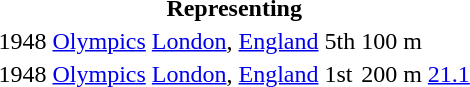<table>
<tr>
<th colspan="6">Representing </th>
</tr>
<tr>
<td>1948</td>
<td><a href='#'>Olympics</a></td>
<td><a href='#'>London</a>, <a href='#'>England</a></td>
<td>5th</td>
<td>100 m</td>
<td><a href='#'></a></td>
</tr>
<tr>
<td>1948</td>
<td><a href='#'>Olympics</a></td>
<td><a href='#'>London</a>, <a href='#'>England</a></td>
<td>1st</td>
<td>200 m</td>
<td><a href='#'>21.1</a></td>
</tr>
</table>
